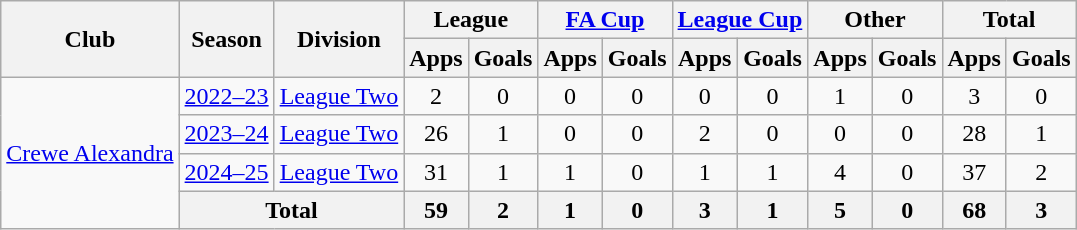<table class="wikitable" style="text-align:center;">
<tr>
<th rowspan="2">Club</th>
<th rowspan="2">Season</th>
<th rowspan="2">Division</th>
<th colspan="2">League</th>
<th colspan="2"><a href='#'>FA Cup</a></th>
<th colspan="2"><a href='#'>League Cup</a></th>
<th colspan="2">Other</th>
<th colspan="2">Total</th>
</tr>
<tr>
<th>Apps</th>
<th>Goals</th>
<th>Apps</th>
<th>Goals</th>
<th>Apps</th>
<th>Goals</th>
<th>Apps</th>
<th>Goals</th>
<th>Apps</th>
<th>Goals</th>
</tr>
<tr>
<td rowspan="4"><a href='#'>Crewe Alexandra</a></td>
<td><a href='#'>2022–23</a></td>
<td><a href='#'>League Two</a></td>
<td>2</td>
<td>0</td>
<td>0</td>
<td>0</td>
<td>0</td>
<td>0</td>
<td>1</td>
<td>0</td>
<td>3</td>
<td>0</td>
</tr>
<tr>
<td><a href='#'>2023–24</a></td>
<td><a href='#'>League Two</a></td>
<td>26</td>
<td>1</td>
<td>0</td>
<td>0</td>
<td>2</td>
<td>0</td>
<td>0</td>
<td>0</td>
<td>28</td>
<td>1</td>
</tr>
<tr>
<td><a href='#'>2024–25</a></td>
<td><a href='#'>League Two</a></td>
<td>31</td>
<td>1</td>
<td>1</td>
<td>0</td>
<td>1</td>
<td>1</td>
<td>4</td>
<td>0</td>
<td>37</td>
<td>2</td>
</tr>
<tr>
<th colspan="2">Total</th>
<th>59</th>
<th>2</th>
<th>1</th>
<th>0</th>
<th>3</th>
<th>1</th>
<th>5</th>
<th>0</th>
<th>68</th>
<th>3</th>
</tr>
</table>
